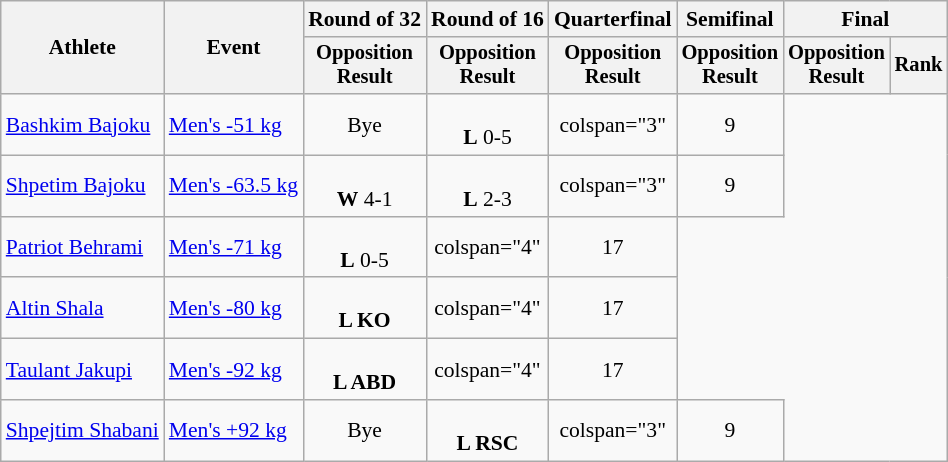<table class="wikitable" style="text-align:center; font-size:90%">
<tr>
<th rowspan="2">Athlete</th>
<th rowspan="2">Event</th>
<th>Round of 32</th>
<th>Round of 16</th>
<th>Quarterfinal</th>
<th>Semifinal</th>
<th colspan="2">Final</th>
</tr>
<tr style="font-size:95%">
<th>Opposition<br>Result</th>
<th>Opposition<br>Result</th>
<th>Opposition<br>Result</th>
<th>Opposition<br>Result</th>
<th>Opposition<br>Result</th>
<th>Rank</th>
</tr>
<tr>
<td align="left"><a href='#'>Bashkim Bajoku</a></td>
<td align="left"><a href='#'>Men's -51 kg</a></td>
<td>Bye</td>
<td><br><strong>L</strong> 0-5</td>
<td>colspan="3" </td>
<td>9</td>
</tr>
<tr>
<td align="left"><a href='#'>Shpetim Bajoku</a></td>
<td align="left"><a href='#'>Men's -63.5 kg</a></td>
<td><br><strong>W</strong> 4-1</td>
<td><br><strong>L</strong> 2-3</td>
<td>colspan="3" </td>
<td>9</td>
</tr>
<tr>
<td align="left"><a href='#'>Patriot Behrami</a></td>
<td align="left"><a href='#'>Men's -71 kg</a></td>
<td><br><strong>L</strong> 0-5</td>
<td>colspan="4" </td>
<td>17</td>
</tr>
<tr>
<td align="left"><a href='#'>Altin Shala</a></td>
<td align="left"><a href='#'>Men's -80 kg</a></td>
<td><br><strong>L KO</strong></td>
<td>colspan="4" </td>
<td>17</td>
</tr>
<tr>
<td align="left"><a href='#'>Taulant Jakupi</a></td>
<td align="left"><a href='#'>Men's -92 kg</a></td>
<td><br><strong>L ABD</strong></td>
<td>colspan="4" </td>
<td>17</td>
</tr>
<tr>
<td align="left"><a href='#'>Shpejtim Shabani</a></td>
<td align="left"><a href='#'>Men's +92 kg</a></td>
<td>Bye</td>
<td><br><strong>L RSC</strong></td>
<td>colspan="3" </td>
<td>9</td>
</tr>
</table>
